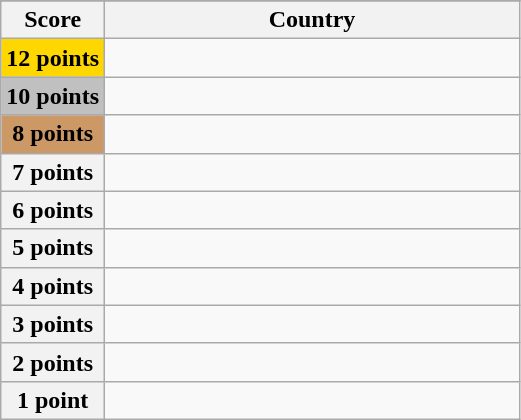<table class="wikitable">
<tr>
</tr>
<tr>
<th scope="col" width="20%">Score</th>
<th scope="col">Country</th>
</tr>
<tr>
<th scope="row" style="background:gold">12 points</th>
<td></td>
</tr>
<tr>
<th scope="row" style="background:silver">10 points</th>
<td></td>
</tr>
<tr>
<th scope="row" style="background:#c96">8 points</th>
<td></td>
</tr>
<tr>
<th scope="row">7 points</th>
<td></td>
</tr>
<tr>
<th scope="row">6 points</th>
<td></td>
</tr>
<tr>
<th scope="row">5 points</th>
<td></td>
</tr>
<tr>
<th scope="row">4 points</th>
<td></td>
</tr>
<tr>
<th scope="row">3 points</th>
<td></td>
</tr>
<tr>
<th scope="row">2 points</th>
<td></td>
</tr>
<tr>
<th scope="row">1 point</th>
<td></td>
</tr>
</table>
